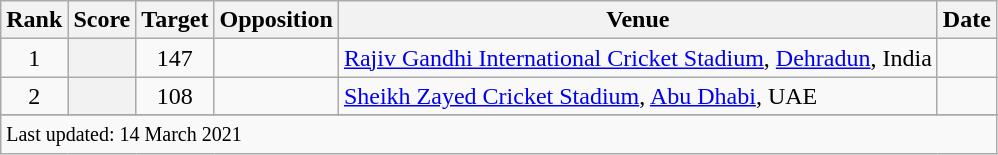<table class="wikitable plainrowheaders sortable">
<tr>
<th scope=col>Rank</th>
<th scope=col>Score</th>
<th scope=col>Target</th>
<th scope=col>Opposition</th>
<th scope=col>Venue</th>
<th scope=col>Date</th>
</tr>
<tr>
<td align=center>1</td>
<th scope=row style=text-align:center;></th>
<td align=center>147</td>
<td></td>
<td><a href='#'>Rajiv Gandhi International Cricket Stadium</a>, <a href='#'>Dehradun</a>, India</td>
<td></td>
</tr>
<tr>
<td align=center>2</td>
<th scope=row style=text-align:center;></th>
<td align=center>108</td>
<td></td>
<td><a href='#'>Sheikh Zayed Cricket Stadium</a>, <a href='#'>Abu Dhabi</a>, UAE</td>
<td></td>
</tr>
<tr>
</tr>
<tr class=sortbottom>
<td colspan=6><small>Last updated: 14 March 2021</small></td>
</tr>
</table>
